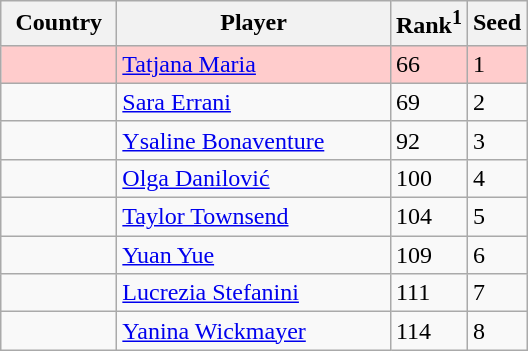<table class="sortable wikitable">
<tr>
<th width="70">Country</th>
<th width="175">Player</th>
<th>Rank<sup>1</sup></th>
<th>Seed</th>
</tr>
<tr style="background:#fcc;">
<td></td>
<td><a href='#'>Tatjana Maria</a></td>
<td>66</td>
<td>1</td>
</tr>
<tr>
<td></td>
<td><a href='#'>Sara Errani</a></td>
<td>69</td>
<td>2</td>
</tr>
<tr>
<td></td>
<td><a href='#'>Ysaline Bonaventure</a></td>
<td>92</td>
<td>3</td>
</tr>
<tr>
<td></td>
<td><a href='#'>Olga Danilović</a></td>
<td>100</td>
<td>4</td>
</tr>
<tr>
<td></td>
<td><a href='#'>Taylor Townsend</a></td>
<td>104</td>
<td>5</td>
</tr>
<tr>
<td></td>
<td><a href='#'>Yuan Yue</a></td>
<td>109</td>
<td>6</td>
</tr>
<tr>
<td></td>
<td><a href='#'>Lucrezia Stefanini</a></td>
<td>111</td>
<td>7</td>
</tr>
<tr>
<td></td>
<td><a href='#'>Yanina Wickmayer</a></td>
<td>114</td>
<td>8</td>
</tr>
</table>
